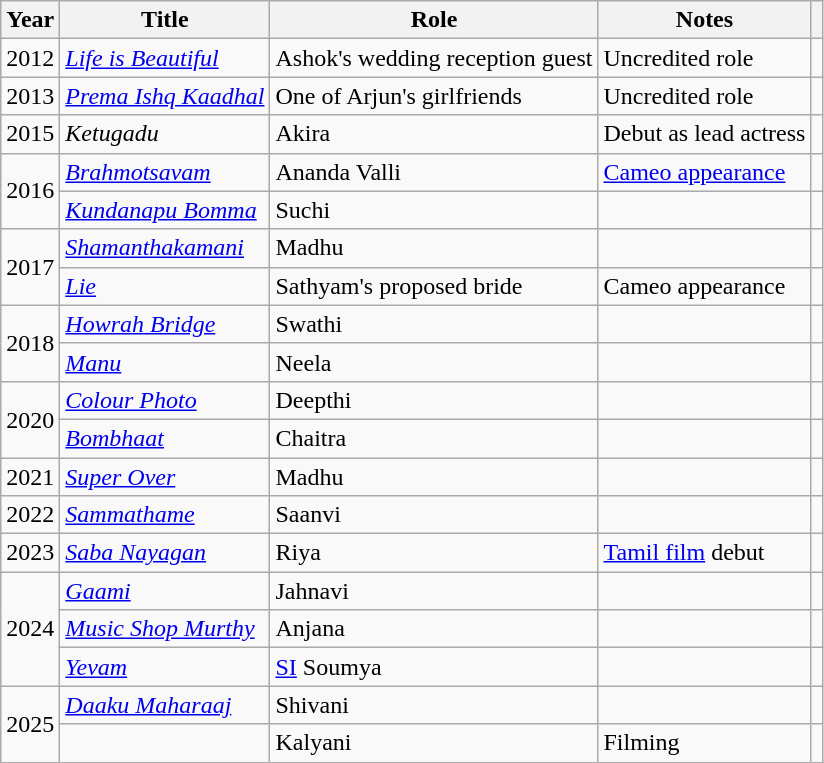<table class="wikitable sortable">
<tr>
<th>Year</th>
<th>Title</th>
<th>Role</th>
<th class="unsortable">Notes</th>
<th class="unsortable"></th>
</tr>
<tr>
<td>2012</td>
<td><em><a href='#'>Life is Beautiful</a></em></td>
<td>Ashok's wedding reception guest</td>
<td>Uncredited role</td>
<td style="text-align:center;"></td>
</tr>
<tr>
<td>2013</td>
<td><em><a href='#'>Prema Ishq Kaadhal</a></em></td>
<td>One of Arjun's girlfriends</td>
<td>Uncredited role</td>
<td style="text-align:center;"></td>
</tr>
<tr>
<td>2015</td>
<td><em>Ketugadu</em></td>
<td>Akira</td>
<td>Debut as lead actress</td>
<td style="text-align:center;"></td>
</tr>
<tr>
<td rowspan="2">2016</td>
<td><a href='#'><em>Brahmotsavam</em></a></td>
<td>Ananda Valli</td>
<td><a href='#'>Cameo appearance</a></td>
<td style="text-align:center;"></td>
</tr>
<tr>
<td><em><a href='#'>Kundanapu Bomma</a></em></td>
<td>Suchi</td>
<td></td>
<td style="text-align:center;"></td>
</tr>
<tr>
<td rowspan="2">2017</td>
<td><a href='#'><em>Shamanthakamani</em></a></td>
<td>Madhu</td>
<td></td>
<td style="text-align:center;"></td>
</tr>
<tr>
<td><a href='#'><em>Lie</em></a></td>
<td>Sathyam's proposed bride</td>
<td>Cameo appearance</td>
<td style="text-align:center;"></td>
</tr>
<tr>
<td rowspan="2">2018</td>
<td><a href='#'><em>Howrah Bridge</em></a></td>
<td>Swathi</td>
<td></td>
<td style="text-align:center;"></td>
</tr>
<tr>
<td><em><a href='#'>Manu</a></em></td>
<td>Neela</td>
<td></td>
<td style="text-align:center;"></td>
</tr>
<tr>
<td rowspan="2">2020</td>
<td><em><a href='#'>Colour Photo</a></em></td>
<td>Deepthi</td>
<td></td>
<td style="text-align:center;"></td>
</tr>
<tr>
<td><em><a href='#'>Bombhaat</a></em></td>
<td>Chaitra</td>
<td></td>
<td style="text-align:center;"></td>
</tr>
<tr>
<td>2021</td>
<td><a href='#'><em>Super Over</em></a></td>
<td>Madhu</td>
<td></td>
<td style="text-align:center;"></td>
</tr>
<tr>
<td>2022</td>
<td><em><a href='#'>Sammathame</a></em></td>
<td>Saanvi</td>
<td></td>
<td style="text-align:center;"></td>
</tr>
<tr>
<td>2023</td>
<td><em><a href='#'>Saba Nayagan</a></em></td>
<td>Riya</td>
<td><a href='#'>Tamil film</a> debut</td>
<td style="text-align:center;"></td>
</tr>
<tr>
<td rowspan="3">2024</td>
<td><em><a href='#'>Gaami</a></em></td>
<td>Jahnavi</td>
<td></td>
<td style="text-align:center;"></td>
</tr>
<tr>
<td><em><a href='#'>Music Shop Murthy</a></em></td>
<td>Anjana</td>
<td></td>
<td style="text-align:center;"></td>
</tr>
<tr>
<td><em><a href='#'>Yevam</a></em></td>
<td><a href='#'>SI</a> Soumya</td>
<td></td>
<td style="text-align:center;"></td>
</tr>
<tr>
<td rowspan="2">2025</td>
<td><em><a href='#'>Daaku Maharaaj</a></em></td>
<td>Shivani</td>
<td></td>
<td style="text-align:center;"></td>
</tr>
<tr>
<td></td>
<td>Kalyani</td>
<td>Filming</td>
<td style="text-align:center;"></td>
</tr>
<tr>
</tr>
</table>
